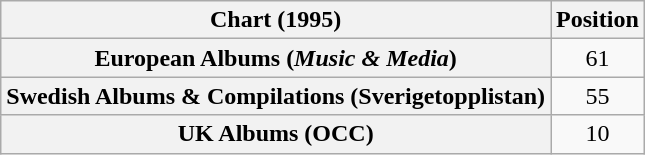<table class="wikitable plainrowheaders sortable">
<tr>
<th>Chart (1995)</th>
<th>Position</th>
</tr>
<tr>
<th scope="row">European Albums (<em>Music & Media</em>)</th>
<td align="center">61</td>
</tr>
<tr>
<th scope="row">Swedish Albums & Compilations (Sverigetopplistan)</th>
<td align="center">55</td>
</tr>
<tr>
<th scope="row">UK Albums (OCC)</th>
<td align="center">10</td>
</tr>
</table>
